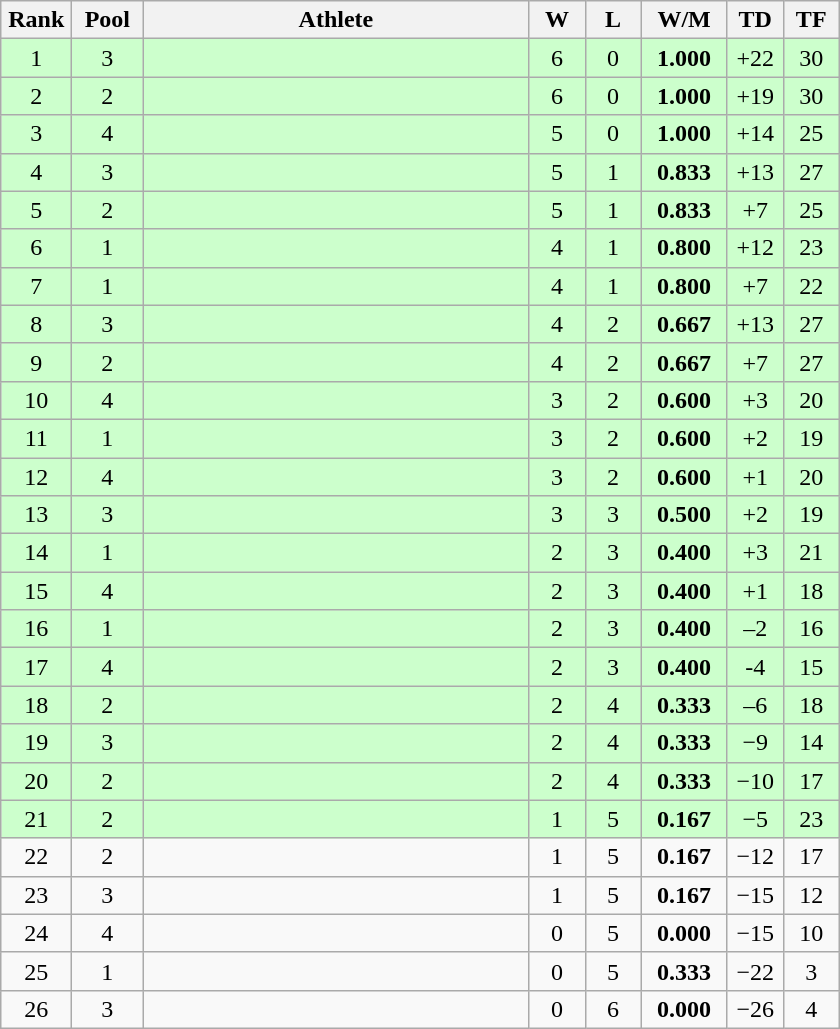<table class=wikitable style="text-align:center">
<tr>
<th width=40>Rank</th>
<th width=40>Pool</th>
<th width=250>Athlete</th>
<th width=30>W</th>
<th width=30>L</th>
<th width=50>W/M</th>
<th width=30>TD</th>
<th width=30>TF</th>
</tr>
<tr bgcolor="ccffcc">
<td>1</td>
<td>3</td>
<td align=left></td>
<td>6</td>
<td>0</td>
<td><strong>1.000</strong></td>
<td>+22</td>
<td>30</td>
</tr>
<tr bgcolor="ccffcc">
<td>2</td>
<td>2</td>
<td align=left></td>
<td>6</td>
<td>0</td>
<td><strong>1.000</strong></td>
<td>+19</td>
<td>30</td>
</tr>
<tr bgcolor="ccffcc">
<td>3</td>
<td>4</td>
<td align=left></td>
<td>5</td>
<td>0</td>
<td><strong>1.000</strong></td>
<td>+14</td>
<td>25</td>
</tr>
<tr bgcolor="ccffcc">
<td>4</td>
<td>3</td>
<td align=left></td>
<td>5</td>
<td>1</td>
<td><strong>0.833</strong></td>
<td>+13</td>
<td>27</td>
</tr>
<tr bgcolor="ccffcc">
<td>5</td>
<td>2</td>
<td align=left></td>
<td>5</td>
<td>1</td>
<td><strong>0.833</strong></td>
<td>+7</td>
<td>25</td>
</tr>
<tr bgcolor="ccffcc">
<td>6</td>
<td>1</td>
<td align=left></td>
<td>4</td>
<td>1</td>
<td><strong>0.800</strong></td>
<td>+12</td>
<td>23</td>
</tr>
<tr bgcolor="ccffcc">
<td>7</td>
<td>1</td>
<td align=left></td>
<td>4</td>
<td>1</td>
<td><strong>0.800</strong></td>
<td>+7</td>
<td>22</td>
</tr>
<tr bgcolor="ccffcc">
<td>8</td>
<td>3</td>
<td align=left></td>
<td>4</td>
<td>2</td>
<td><strong>0.667</strong></td>
<td>+13</td>
<td>27</td>
</tr>
<tr bgcolor="ccffcc">
<td>9</td>
<td>2</td>
<td align=left></td>
<td>4</td>
<td>2</td>
<td><strong>0.667</strong></td>
<td>+7</td>
<td>27</td>
</tr>
<tr bgcolor="ccffcc">
<td>10</td>
<td>4</td>
<td align=left></td>
<td>3</td>
<td>2</td>
<td><strong>0.600</strong></td>
<td>+3</td>
<td>20</td>
</tr>
<tr bgcolor="ccffcc">
<td>11</td>
<td>1</td>
<td align=left></td>
<td>3</td>
<td>2</td>
<td><strong>0.600</strong></td>
<td>+2</td>
<td>19</td>
</tr>
<tr bgcolor="ccffcc">
<td>12</td>
<td>4</td>
<td align=left></td>
<td>3</td>
<td>2</td>
<td><strong>0.600</strong></td>
<td>+1</td>
<td>20</td>
</tr>
<tr bgcolor="ccffcc">
<td>13</td>
<td>3</td>
<td align=left></td>
<td>3</td>
<td>3</td>
<td><strong>0.500</strong></td>
<td>+2</td>
<td>19</td>
</tr>
<tr bgcolor="ccffcc">
<td>14</td>
<td>1</td>
<td align=left></td>
<td>2</td>
<td>3</td>
<td><strong>0.400</strong></td>
<td>+3</td>
<td>21</td>
</tr>
<tr bgcolor="ccffcc">
<td>15</td>
<td>4</td>
<td align=left></td>
<td>2</td>
<td>3</td>
<td><strong>0.400</strong></td>
<td>+1</td>
<td>18</td>
</tr>
<tr bgcolor="ccffcc">
<td>16</td>
<td>1</td>
<td align=left></td>
<td>2</td>
<td>3</td>
<td><strong>0.400</strong></td>
<td>–2</td>
<td>16</td>
</tr>
<tr bgcolor="ccffcc">
<td>17</td>
<td>4</td>
<td align=left></td>
<td>2</td>
<td>3</td>
<td><strong>0.400</strong></td>
<td>-4</td>
<td>15</td>
</tr>
<tr bgcolor="ccffcc">
<td>18</td>
<td>2</td>
<td align=left></td>
<td>2</td>
<td>4</td>
<td><strong>0.333</strong></td>
<td>–6</td>
<td>18</td>
</tr>
<tr bgcolor="ccffcc">
<td>19</td>
<td>3</td>
<td align=left></td>
<td>2</td>
<td>4</td>
<td><strong>0.333</strong></td>
<td>−9</td>
<td>14</td>
</tr>
<tr bgcolor="ccffcc">
<td>20</td>
<td>2</td>
<td align=left></td>
<td>2</td>
<td>4</td>
<td><strong>0.333</strong></td>
<td>−10</td>
<td>17</td>
</tr>
<tr bgcolor="ccffcc">
<td>21</td>
<td>2</td>
<td align=left></td>
<td>1</td>
<td>5</td>
<td><strong>0.167</strong></td>
<td>−5</td>
<td>23</td>
</tr>
<tr>
<td>22</td>
<td>2</td>
<td align=left></td>
<td>1</td>
<td>5</td>
<td><strong>0.167</strong></td>
<td>−12</td>
<td>17</td>
</tr>
<tr>
<td>23</td>
<td>3</td>
<td align=left></td>
<td>1</td>
<td>5</td>
<td><strong>0.167</strong></td>
<td>−15</td>
<td>12</td>
</tr>
<tr>
<td>24</td>
<td>4</td>
<td align=left></td>
<td>0</td>
<td>5</td>
<td><strong>0.000</strong></td>
<td>−15</td>
<td>10</td>
</tr>
<tr>
<td>25</td>
<td>1</td>
<td align=left></td>
<td>0</td>
<td>5</td>
<td><strong>0.333</strong></td>
<td>−22</td>
<td>3</td>
</tr>
<tr>
<td>26</td>
<td>3</td>
<td align=left></td>
<td>0</td>
<td>6</td>
<td><strong>0.000</strong></td>
<td>−26</td>
<td>4</td>
</tr>
</table>
